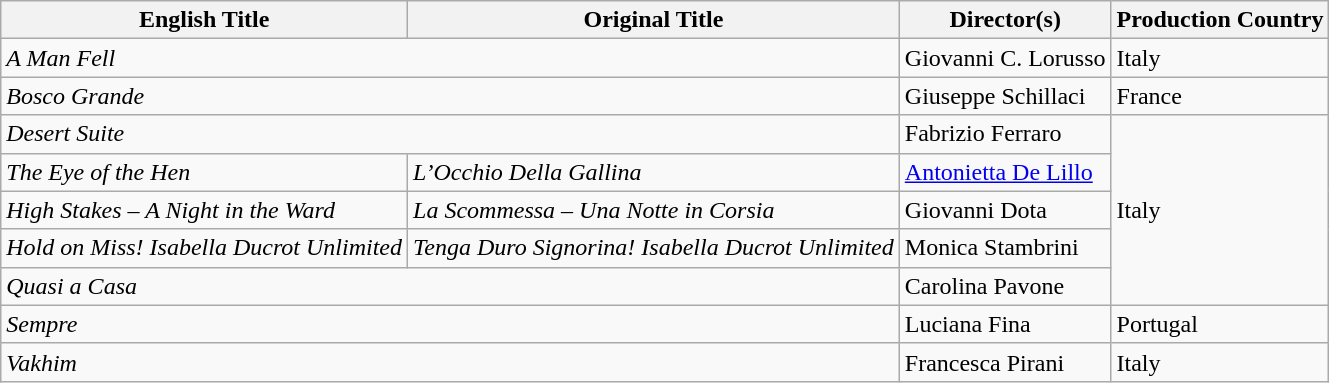<table class="wikitable">
<tr>
<th>English Title</th>
<th>Original Title</th>
<th>Director(s)</th>
<th>Production Country</th>
</tr>
<tr>
<td colspan="2"><em>A Man Fell</em></td>
<td>Giovanni C. Lorusso</td>
<td>Italy</td>
</tr>
<tr>
<td colspan="2"><em>Bosco Grande</em></td>
<td>Giuseppe Schillaci</td>
<td>France</td>
</tr>
<tr>
<td colspan="2"><em>Desert Suite</em></td>
<td>Fabrizio Ferraro</td>
<td rowspan="5">Italy</td>
</tr>
<tr>
<td><em>The Eye of the Hen</em></td>
<td><em>L’Occhio Della Gallina</em></td>
<td><a href='#'>Antonietta De Lillo</a></td>
</tr>
<tr>
<td><em>High Stakes – A Night in the Ward</em></td>
<td><em>La Scommessa – Una Notte in Corsia</em></td>
<td>Giovanni Dota</td>
</tr>
<tr>
<td><em>Hold on Miss! Isabella Ducrot Unlimited</em></td>
<td><em>Tenga Duro Signorina! Isabella Ducrot Unlimited</em></td>
<td>Monica Stambrini</td>
</tr>
<tr>
<td colspan="2"><em>Quasi a Casa</em></td>
<td>Carolina Pavone</td>
</tr>
<tr>
<td colspan="2"><em>Sempre</em></td>
<td>Luciana Fina</td>
<td>Portugal</td>
</tr>
<tr>
<td colspan="2"><em>Vakhim</em></td>
<td>Francesca Pirani</td>
<td>Italy</td>
</tr>
</table>
